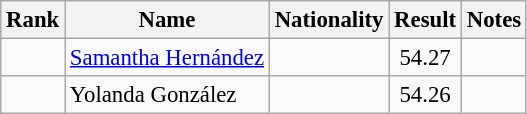<table class="wikitable sortable" style="text-align:center;font-size:95%">
<tr>
<th>Rank</th>
<th>Name</th>
<th>Nationality</th>
<th>Result</th>
<th>Notes</th>
</tr>
<tr>
<td></td>
<td align=left><a href='#'>Samantha Hernández</a></td>
<td align=left></td>
<td>54.27</td>
<td></td>
</tr>
<tr>
<td></td>
<td align=left>Yolanda González</td>
<td align=left></td>
<td>54.26</td>
<td></td>
</tr>
</table>
